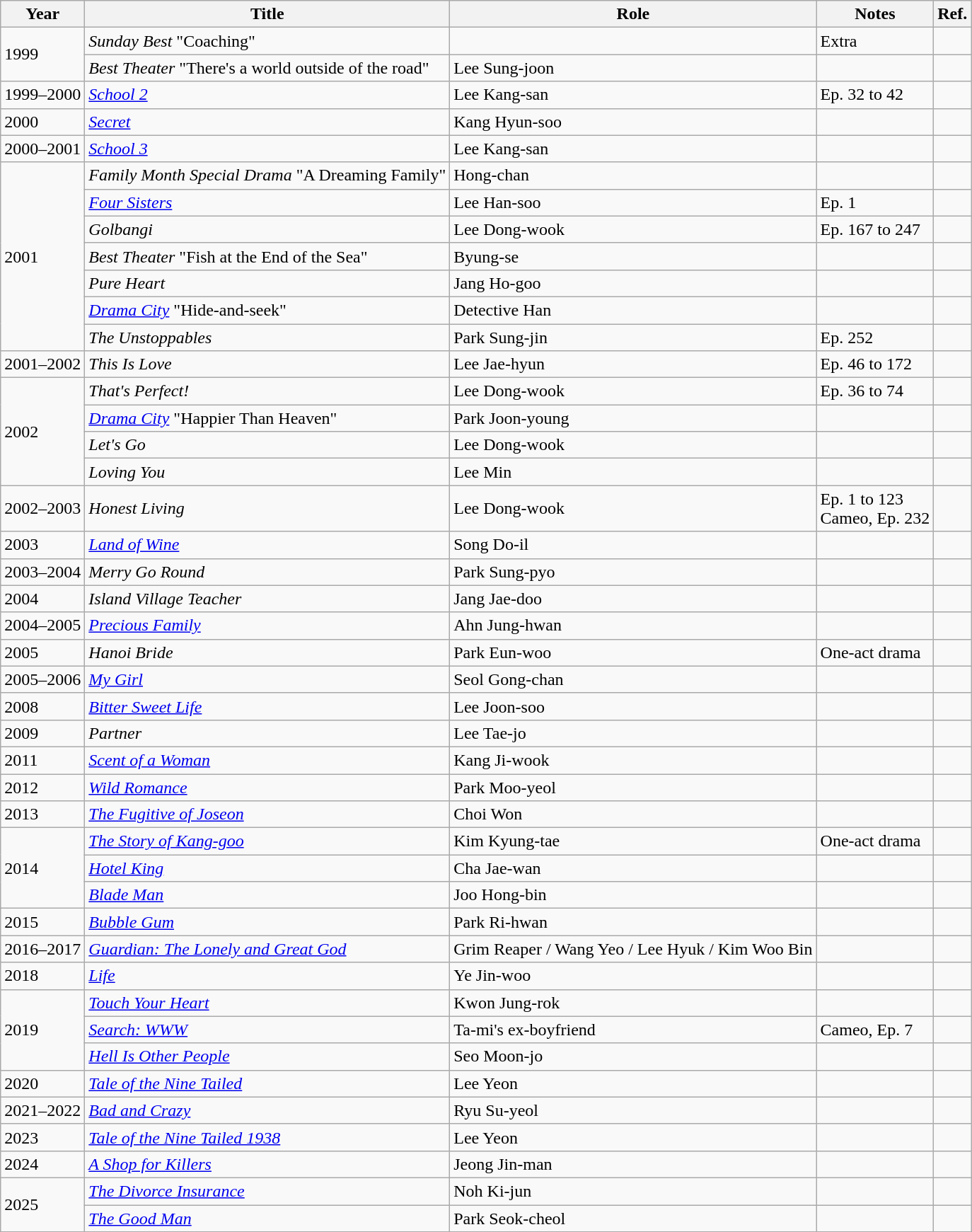<table class="wikitable">
<tr>
<th>Year</th>
<th>Title</th>
<th>Role</th>
<th>Notes</th>
<th>Ref.</th>
</tr>
<tr>
<td rowspan=2>1999</td>
<td><em>Sunday Best</em> "Coaching" </td>
<td></td>
<td>Extra</td>
<td></td>
</tr>
<tr>
<td><em>Best Theater</em> "There's a world outside of the road" </td>
<td>Lee Sung-joon</td>
<td></td>
<td></td>
</tr>
<tr>
<td>1999–2000</td>
<td><em><a href='#'>School 2</a></em> </td>
<td>Lee Kang-san</td>
<td>Ep. 32 to 42</td>
<td></td>
</tr>
<tr>
<td>2000</td>
<td><em><a href='#'>Secret</a></em> </td>
<td>Kang Hyun-soo</td>
<td></td>
<td></td>
</tr>
<tr>
<td>2000–2001</td>
<td><em><a href='#'>School 3</a></em> </td>
<td>Lee Kang-san</td>
<td></td>
<td></td>
</tr>
<tr>
<td rowspan=7>2001</td>
<td><em>Family Month Special Drama</em> "A Dreaming Family" </td>
<td>Hong-chan</td>
<td></td>
<td></td>
</tr>
<tr>
<td><em><a href='#'>Four Sisters</a></em> </td>
<td>Lee Han-soo</td>
<td>Ep. 1</td>
<td></td>
</tr>
<tr>
<td><em>Golbangi</em> </td>
<td>Lee Dong-wook</td>
<td>Ep. 167 to 247</td>
<td></td>
</tr>
<tr>
<td><em>Best Theater</em> "Fish at the End of the Sea" </td>
<td>Byung-se</td>
<td></td>
<td></td>
</tr>
<tr>
<td><em>Pure Heart</em> </td>
<td>Jang Ho-goo</td>
<td></td>
<td></td>
</tr>
<tr>
<td><em><a href='#'>Drama City</a></em> "Hide-and-seek" </td>
<td>Detective Han</td>
<td></td>
<td></td>
</tr>
<tr>
<td><em>The Unstoppables</em> </td>
<td>Park Sung-jin</td>
<td>Ep. 252</td>
<td></td>
</tr>
<tr>
<td>2001–2002</td>
<td><em>This Is Love</em> </td>
<td>Lee Jae-hyun</td>
<td>Ep. 46 to 172</td>
<td></td>
</tr>
<tr>
<td rowspan=4>2002</td>
<td><em>That's Perfect!</em> </td>
<td>Lee Dong-wook</td>
<td>Ep. 36 to 74</td>
<td></td>
</tr>
<tr>
<td><em><a href='#'>Drama City</a></em> "Happier Than Heaven"</td>
<td>Park Joon-young</td>
<td></td>
<td></td>
</tr>
<tr>
<td><em>Let's Go</em></td>
<td>Lee Dong-wook</td>
<td></td>
<td></td>
</tr>
<tr>
<td><em>Loving You</em></td>
<td>Lee Min</td>
<td></td>
<td></td>
</tr>
<tr>
<td>2002–2003</td>
<td><em>Honest Living</em> </td>
<td>Lee Dong-wook</td>
<td>Ep. 1 to 123<br>Cameo, Ep. 232</td>
<td></td>
</tr>
<tr>
<td>2003</td>
<td><em><a href='#'>Land of Wine</a></em> </td>
<td>Song Do-il</td>
<td></td>
<td></td>
</tr>
<tr>
<td>2003–2004</td>
<td><em>Merry Go Round</em> </td>
<td>Park Sung-pyo</td>
<td></td>
<td></td>
</tr>
<tr>
<td>2004</td>
<td><em>Island Village Teacher</em> </td>
<td>Jang Jae-doo</td>
<td></td>
<td></td>
</tr>
<tr>
<td>2004–2005</td>
<td><em><a href='#'>Precious Family</a></em> </td>
<td>Ahn Jung-hwan</td>
<td></td>
<td></td>
</tr>
<tr>
<td>2005</td>
<td><em>Hanoi Bride</em> </td>
<td>Park Eun-woo</td>
<td>One-act drama</td>
<td></td>
</tr>
<tr>
<td>2005–2006</td>
<td><em><a href='#'>My Girl</a></em></td>
<td>Seol Gong-chan</td>
<td></td>
<td></td>
</tr>
<tr>
<td>2008</td>
<td><em><a href='#'>Bitter Sweet Life</a></em> </td>
<td>Lee Joon-soo</td>
<td></td>
<td></td>
</tr>
<tr>
<td>2009</td>
<td><em>Partner</em></td>
<td>Lee Tae-jo</td>
<td></td>
<td></td>
</tr>
<tr>
<td>2011</td>
<td><em><a href='#'>Scent of a Woman</a></em> </td>
<td>Kang Ji-wook</td>
<td></td>
<td></td>
</tr>
<tr>
<td>2012</td>
<td><em><a href='#'>Wild Romance</a></em> </td>
<td>Park Moo-yeol</td>
<td></td>
<td></td>
</tr>
<tr>
<td>2013</td>
<td><em><a href='#'>The Fugitive of Joseon</a></em> </td>
<td>Choi Won</td>
<td></td>
<td></td>
</tr>
<tr>
<td rowspan=3>2014</td>
<td><em><a href='#'>The Story of Kang-goo</a></em> </td>
<td>Kim Kyung-tae</td>
<td>One-act drama</td>
<td></td>
</tr>
<tr>
<td><em><a href='#'>Hotel King</a></em></td>
<td>Cha Jae-wan</td>
<td></td>
<td></td>
</tr>
<tr>
<td><em><a href='#'>Blade Man</a></em> </td>
<td>Joo Hong-bin</td>
<td></td>
<td></td>
</tr>
<tr>
<td>2015</td>
<td><em><a href='#'>Bubble Gum</a></em> </td>
<td>Park Ri-hwan</td>
<td></td>
<td></td>
</tr>
<tr>
<td>2016–2017</td>
<td><em><a href='#'>Guardian: The Lonely and Great God</a></em> </td>
<td>Grim Reaper / Wang Yeo / Lee Hyuk / Kim Woo Bin</td>
<td></td>
<td></td>
</tr>
<tr>
<td>2018</td>
<td><em><a href='#'>Life</a></em> </td>
<td>Ye Jin-woo</td>
<td></td>
<td></td>
</tr>
<tr>
<td rowspan=3>2019</td>
<td><em><a href='#'>Touch Your Heart</a></em></td>
<td>Kwon Jung-rok</td>
<td></td>
<td></td>
</tr>
<tr>
<td><em><a href='#'>Search: WWW</a></em></td>
<td>Ta-mi's ex-boyfriend</td>
<td>Cameo, Ep. 7</td>
<td></td>
</tr>
<tr>
<td><em><a href='#'>Hell Is Other People</a></em></td>
<td>Seo Moon-jo</td>
<td></td>
<td></td>
</tr>
<tr>
<td>2020</td>
<td><em><a href='#'>Tale of the Nine Tailed</a></em></td>
<td>Lee Yeon</td>
<td></td>
<td></td>
</tr>
<tr>
<td>2021–2022</td>
<td><em><a href='#'>Bad and Crazy</a></em></td>
<td>Ryu Su-yeol</td>
<td></td>
<td></td>
</tr>
<tr>
<td>2023</td>
<td><em><a href='#'>Tale of the Nine Tailed 1938</a></em></td>
<td>Lee Yeon</td>
<td></td>
<td></td>
</tr>
<tr>
<td>2024</td>
<td><em><a href='#'>A Shop for Killers</a></em></td>
<td>Jeong Jin-man</td>
<td></td>
<td></td>
</tr>
<tr>
<td rowspan="2">2025</td>
<td><em><a href='#'>The Divorce Insurance</a></em></td>
<td>Noh Ki-jun</td>
<td></td>
<td></td>
</tr>
<tr>
<td><em><a href='#'>The Good Man</a></em></td>
<td>Park Seok-cheol</td>
<td></td>
<td></td>
</tr>
</table>
